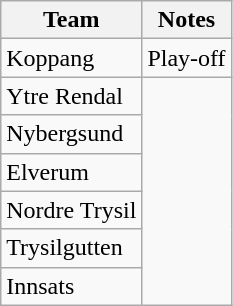<table class="wikitable">
<tr>
<th>Team</th>
<th>Notes</th>
</tr>
<tr>
<td>Koppang</td>
<td>Play-off</td>
</tr>
<tr>
<td>Ytre Rendal</td>
</tr>
<tr>
<td>Nybergsund</td>
</tr>
<tr>
<td>Elverum</td>
</tr>
<tr>
<td>Nordre Trysil</td>
</tr>
<tr>
<td>Trysilgutten</td>
</tr>
<tr>
<td>Innsats</td>
</tr>
</table>
